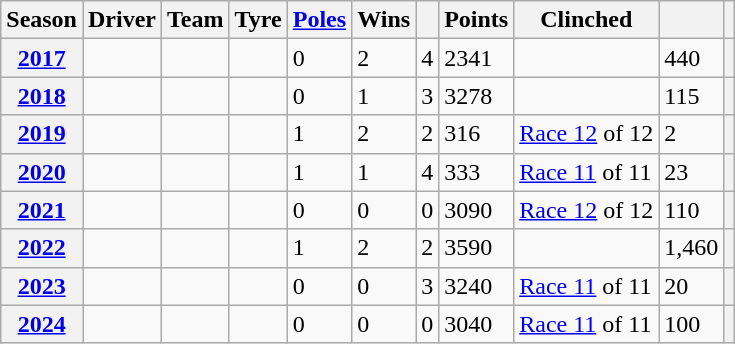<table class="wikitable">
<tr>
<th>Season</th>
<th>Driver</th>
<th>Team</th>
<th>Tyre</th>
<th><a href='#'>Poles</a></th>
<th>Wins</th>
<th></th>
<th>Points</th>
<th>Clinched</th>
<th></th>
<th></th>
</tr>
<tr>
<th><a href='#'>2017</a></th>
<td></td>
<td></td>
<td></td>
<td>0</td>
<td>2</td>
<td>4</td>
<td>2341</td>
<td></td>
<td>440</td>
<th></th>
</tr>
<tr>
<th><a href='#'>2018</a></th>
<td></td>
<td></td>
<td></td>
<td>0</td>
<td>1</td>
<td>3</td>
<td>3278</td>
<td></td>
<td>115</td>
<th></th>
</tr>
<tr>
<th><a href='#'>2019</a></th>
<td></td>
<td></td>
<td></td>
<td>1</td>
<td>2</td>
<td>2</td>
<td>316</td>
<td><a href='#'>Race 12</a> of 12</td>
<td>2</td>
<th></th>
</tr>
<tr>
<th><a href='#'>2020</a></th>
<td></td>
<td></td>
<td></td>
<td>1</td>
<td>1</td>
<td>4</td>
<td>333</td>
<td><a href='#'>Race 11</a> of 11</td>
<td>23</td>
<th></th>
</tr>
<tr>
<th><a href='#'>2021</a></th>
<td></td>
<td></td>
<td></td>
<td>0</td>
<td>0</td>
<td>0</td>
<td>3090</td>
<td><a href='#'>Race 12</a> of 12</td>
<td>110</td>
<th></th>
</tr>
<tr>
<th><a href='#'>2022</a></th>
<td></td>
<td></td>
<td></td>
<td>1</td>
<td>2</td>
<td>2</td>
<td>3590</td>
<td></td>
<td>1,460</td>
<th></th>
</tr>
<tr>
<th><a href='#'>2023</a></th>
<td></td>
<td></td>
<td></td>
<td>0</td>
<td>0</td>
<td>3</td>
<td>3240</td>
<td><a href='#'>Race 11</a> of 11</td>
<td>20</td>
<th></th>
</tr>
<tr>
<th><a href='#'>2024</a></th>
<td></td>
<td></td>
<td></td>
<td>0</td>
<td>0</td>
<td>0</td>
<td>3040</td>
<td><a href='#'>Race 11</a> of 11</td>
<td>100</td>
<th></th>
</tr>
</table>
